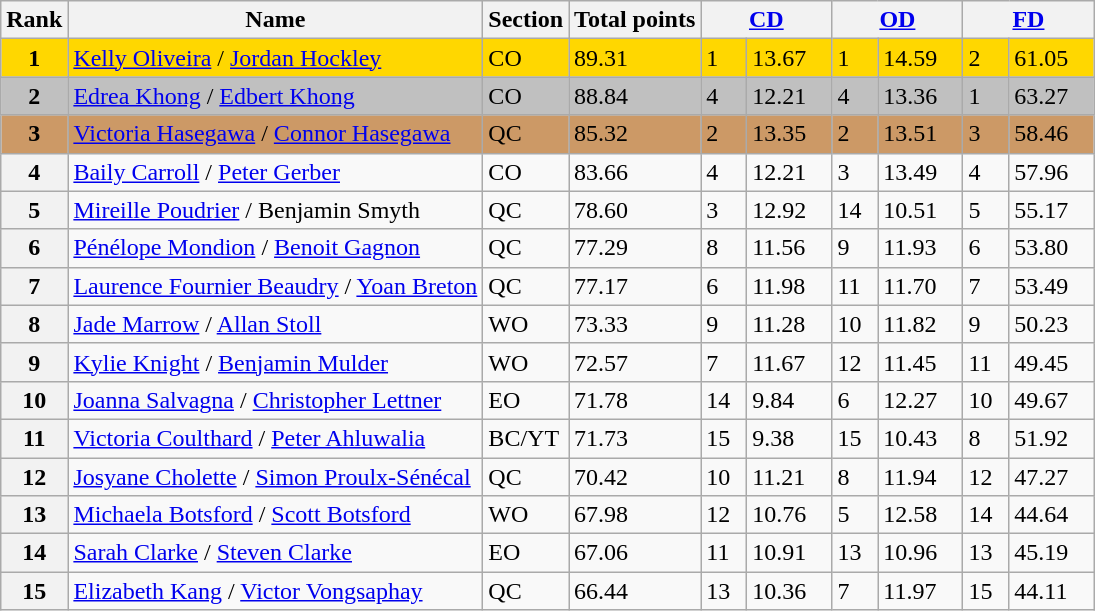<table class="wikitable sortable">
<tr>
<th>Rank</th>
<th>Name</th>
<th>Section</th>
<th>Total points</th>
<th colspan="2" width="80px"><a href='#'>CD</a></th>
<th colspan="2" width="80px"><a href='#'>OD</a></th>
<th colspan="2" width="80px"><a href='#'>FD</a></th>
</tr>
<tr bgcolor="gold">
<td align="center"><strong>1</strong></td>
<td><a href='#'>Kelly Oliveira</a> / <a href='#'>Jordan Hockley</a></td>
<td>CO</td>
<td>89.31</td>
<td>1</td>
<td>13.67</td>
<td>1</td>
<td>14.59</td>
<td>2</td>
<td>61.05</td>
</tr>
<tr bgcolor="silver">
<td align="center"><strong>2</strong></td>
<td><a href='#'>Edrea Khong</a> / <a href='#'>Edbert Khong</a></td>
<td>CO</td>
<td>88.84</td>
<td>4</td>
<td>12.21</td>
<td>4</td>
<td>13.36</td>
<td>1</td>
<td>63.27</td>
</tr>
<tr bgcolor="cc9966">
<td align="center"><strong>3</strong></td>
<td><a href='#'>Victoria Hasegawa</a> / <a href='#'>Connor Hasegawa</a></td>
<td>QC</td>
<td>85.32</td>
<td>2</td>
<td>13.35</td>
<td>2</td>
<td>13.51</td>
<td>3</td>
<td>58.46</td>
</tr>
<tr>
<th>4</th>
<td><a href='#'>Baily Carroll</a> / <a href='#'>Peter Gerber</a></td>
<td>CO</td>
<td>83.66</td>
<td>4</td>
<td>12.21</td>
<td>3</td>
<td>13.49</td>
<td>4</td>
<td>57.96</td>
</tr>
<tr>
<th>5</th>
<td><a href='#'>Mireille Poudrier</a> / Benjamin Smyth</td>
<td>QC</td>
<td>78.60</td>
<td>3</td>
<td>12.92</td>
<td>14</td>
<td>10.51</td>
<td>5</td>
<td>55.17</td>
</tr>
<tr>
<th>6</th>
<td><a href='#'>Pénélope Mondion</a> / <a href='#'>Benoit Gagnon</a></td>
<td>QC</td>
<td>77.29</td>
<td>8</td>
<td>11.56</td>
<td>9</td>
<td>11.93</td>
<td>6</td>
<td>53.80</td>
</tr>
<tr>
<th>7</th>
<td><a href='#'>Laurence Fournier Beaudry</a> / <a href='#'>Yoan Breton</a></td>
<td>QC</td>
<td>77.17</td>
<td>6</td>
<td>11.98</td>
<td>11</td>
<td>11.70</td>
<td>7</td>
<td>53.49</td>
</tr>
<tr>
<th>8</th>
<td><a href='#'>Jade Marrow</a> / <a href='#'>Allan Stoll</a></td>
<td>WO</td>
<td>73.33</td>
<td>9</td>
<td>11.28</td>
<td>10</td>
<td>11.82</td>
<td>9</td>
<td>50.23</td>
</tr>
<tr>
<th>9</th>
<td><a href='#'>Kylie Knight</a> / <a href='#'>Benjamin Mulder</a></td>
<td>WO</td>
<td>72.57</td>
<td>7</td>
<td>11.67</td>
<td>12</td>
<td>11.45</td>
<td>11</td>
<td>49.45</td>
</tr>
<tr>
<th>10</th>
<td><a href='#'>Joanna Salvagna</a> / <a href='#'>Christopher Lettner</a></td>
<td>EO</td>
<td>71.78</td>
<td>14</td>
<td>9.84</td>
<td>6</td>
<td>12.27</td>
<td>10</td>
<td>49.67</td>
</tr>
<tr>
<th>11</th>
<td><a href='#'>Victoria Coulthard</a> / <a href='#'>Peter Ahluwalia</a></td>
<td>BC/YT</td>
<td>71.73</td>
<td>15</td>
<td>9.38</td>
<td>15</td>
<td>10.43</td>
<td>8</td>
<td>51.92</td>
</tr>
<tr>
<th>12</th>
<td><a href='#'>Josyane Cholette</a> / <a href='#'>Simon Proulx-Sénécal</a></td>
<td>QC</td>
<td>70.42</td>
<td>10</td>
<td>11.21</td>
<td>8</td>
<td>11.94</td>
<td>12</td>
<td>47.27</td>
</tr>
<tr>
<th>13</th>
<td><a href='#'>Michaela Botsford</a> / <a href='#'>Scott Botsford</a></td>
<td>WO</td>
<td>67.98</td>
<td>12</td>
<td>10.76</td>
<td>5</td>
<td>12.58</td>
<td>14</td>
<td>44.64</td>
</tr>
<tr>
<th>14</th>
<td><a href='#'>Sarah Clarke</a> / <a href='#'>Steven Clarke</a></td>
<td>EO</td>
<td>67.06</td>
<td>11</td>
<td>10.91</td>
<td>13</td>
<td>10.96</td>
<td>13</td>
<td>45.19</td>
</tr>
<tr>
<th>15</th>
<td><a href='#'>Elizabeth Kang</a> / <a href='#'>Victor Vongsaphay</a></td>
<td>QC</td>
<td>66.44</td>
<td>13</td>
<td>10.36</td>
<td>7</td>
<td>11.97</td>
<td>15</td>
<td>44.11</td>
</tr>
</table>
